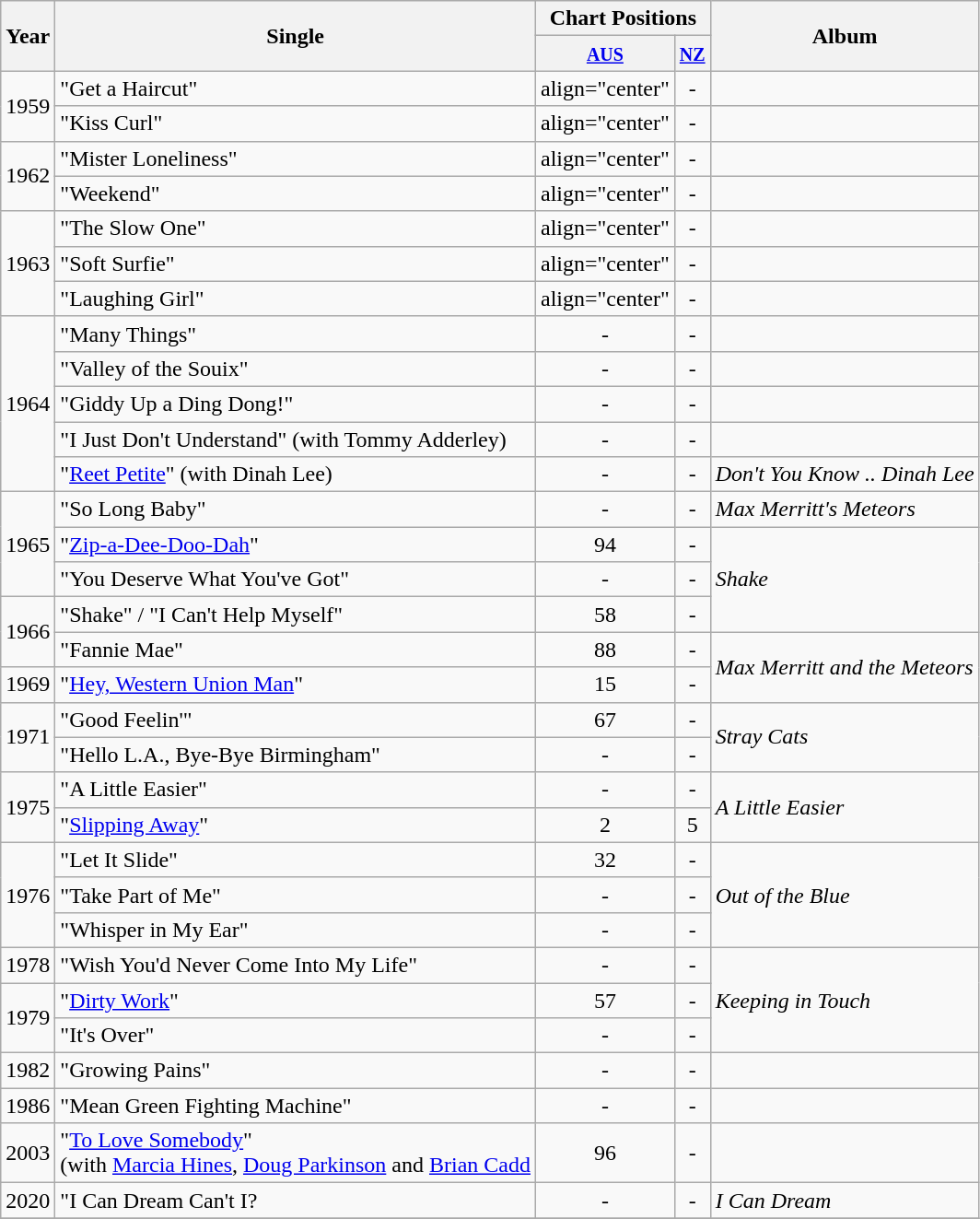<table class="wikitable">
<tr>
<th rowspan="2">Year</th>
<th rowspan="2">Single</th>
<th colspan="2">Chart Positions</th>
<th rowspan="2">Album</th>
</tr>
<tr>
<th><small><a href='#'>AUS</a></small></th>
<th><small><a href='#'>NZ</a></small></th>
</tr>
<tr>
<td rowspan="2">1959</td>
<td>"Get a Haircut"</td>
<td>align="center" </td>
<td align="center">-</td>
<td></td>
</tr>
<tr>
<td>"Kiss Curl"</td>
<td>align="center"</td>
<td align="center">-</td>
<td></td>
</tr>
<tr>
<td rowspan="2">1962</td>
<td>"Mister Loneliness"</td>
<td>align="center" </td>
<td align="center">-</td>
<td></td>
</tr>
<tr>
<td>"Weekend"</td>
<td>align="center"</td>
<td align="center">-</td>
<td></td>
</tr>
<tr>
<td rowspan="3">1963</td>
<td>"The Slow One"</td>
<td>align="center"</td>
<td align="center">-</td>
<td></td>
</tr>
<tr>
<td>"Soft Surfie"</td>
<td>align="center"</td>
<td align="center">-</td>
<td></td>
</tr>
<tr>
<td>"Laughing Girl"</td>
<td>align="center"</td>
<td align="center">-</td>
<td></td>
</tr>
<tr>
<td rowspan="5">1964</td>
<td>"Many Things"</td>
<td align="center">-</td>
<td align="center">-</td>
<td></td>
</tr>
<tr>
<td>"Valley of the Souix"</td>
<td align="center">-</td>
<td align="center">-</td>
<td></td>
</tr>
<tr>
<td>"Giddy Up a Ding Dong!"</td>
<td align="center">-</td>
<td align="center">-</td>
<td></td>
</tr>
<tr>
<td>"I Just Don't Understand" (with Tommy Adderley)</td>
<td align="center">-</td>
<td align="center">-</td>
<td></td>
</tr>
<tr>
<td>"<a href='#'>Reet Petite</a>" (with Dinah Lee)</td>
<td align="center">-</td>
<td align="center">-</td>
<td><em>Don't You Know .. Dinah Lee</em></td>
</tr>
<tr>
<td rowspan="3">1965</td>
<td>"So Long Baby"</td>
<td align="center">-</td>
<td align="center">-</td>
<td><em>Max Merritt's Meteors</em></td>
</tr>
<tr>
<td>"<a href='#'>Zip-a-Dee-Doo-Dah</a>"</td>
<td align="center">94</td>
<td align="center">-</td>
<td rowspan="3"><em>Shake</em></td>
</tr>
<tr>
<td>"You Deserve What You've Got"</td>
<td align="center">-</td>
<td align="center">-</td>
</tr>
<tr>
<td rowspan="2">1966</td>
<td>"Shake" / "I Can't Help Myself"</td>
<td align="center">58</td>
<td align="center">-</td>
</tr>
<tr>
<td>"Fannie Mae"</td>
<td align="center">88</td>
<td align="center">-</td>
<td rowspan="2"><em>Max Merritt and the Meteors</em></td>
</tr>
<tr>
<td rowspan="1">1969</td>
<td>"<a href='#'>Hey, Western Union Man</a>"</td>
<td align="center">15</td>
<td align="center">-</td>
</tr>
<tr>
<td rowspan="2">1971</td>
<td>"Good Feelin'"</td>
<td align="center">67</td>
<td align="center">-</td>
<td rowspan="2"><em>Stray Cats</em></td>
</tr>
<tr>
<td>"Hello L.A., Bye-Bye Birmingham"</td>
<td align="center">-</td>
<td align="center">-</td>
</tr>
<tr>
<td rowspan="2">1975</td>
<td>"A Little Easier"</td>
<td align="center">-</td>
<td align="center">-</td>
<td rowspan="2"><em>A Little Easier</em></td>
</tr>
<tr>
<td>"<a href='#'>Slipping Away</a>"</td>
<td align="center">2</td>
<td align="center">5</td>
</tr>
<tr>
<td rowspan="3">1976</td>
<td>"Let It Slide"</td>
<td align="center">32</td>
<td align="center">-</td>
<td rowspan="3"><em>Out of the Blue</em></td>
</tr>
<tr>
<td>"Take Part of Me"</td>
<td align="center">-</td>
<td align="center">-</td>
</tr>
<tr>
<td>"Whisper in My Ear"</td>
<td align="center">-</td>
<td align="center">-</td>
</tr>
<tr>
<td rowspan="1">1978</td>
<td>"Wish You'd Never Come Into My Life"</td>
<td align="center">-</td>
<td align="center">-</td>
<td rowspan="3"><em>Keeping in Touch</em></td>
</tr>
<tr>
<td rowspan="2">1979</td>
<td>"<a href='#'>Dirty Work</a>"</td>
<td align="center">57</td>
<td align="center">-</td>
</tr>
<tr>
<td>"It's Over"</td>
<td align="center">-</td>
<td align="center">-</td>
</tr>
<tr>
<td>1982</td>
<td>"Growing Pains"</td>
<td align="center">-</td>
<td align="center">-</td>
<td></td>
</tr>
<tr>
<td>1986</td>
<td>"Mean Green Fighting Machine"</td>
<td align="center">-</td>
<td align="center">-</td>
<td></td>
</tr>
<tr>
<td>2003</td>
<td>"<a href='#'>To Love Somebody</a>" <br> (with <a href='#'>Marcia Hines</a>, <a href='#'>Doug Parkinson</a> and <a href='#'>Brian Cadd</a></td>
<td align="center">96</td>
<td align="center">-</td>
<td></td>
</tr>
<tr>
<td>2020</td>
<td>"I Can Dream Can't I?</td>
<td align="center">-</td>
<td align="center">-</td>
<td><em>I Can Dream</em></td>
</tr>
<tr>
</tr>
</table>
